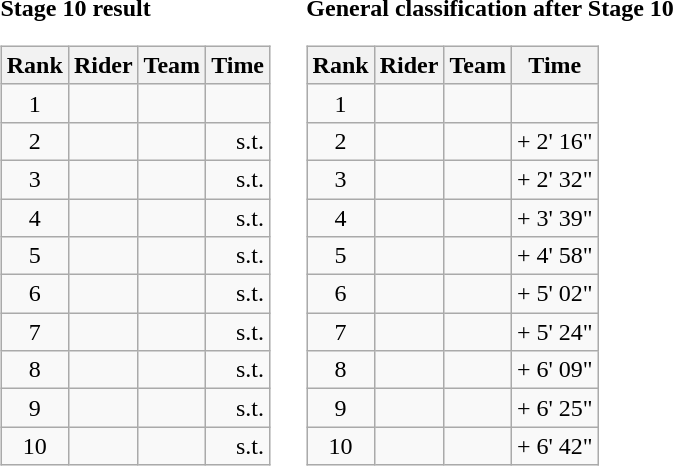<table>
<tr>
<td><strong>Stage 10 result</strong><br><table class="wikitable">
<tr>
<th scope="col">Rank</th>
<th scope="col">Rider</th>
<th scope="col">Team</th>
<th scope="col">Time</th>
</tr>
<tr>
<td style="text-align:center;">1</td>
<td></td>
<td></td>
<td style="text-align:right;"></td>
</tr>
<tr>
<td style="text-align:center;">2</td>
<td></td>
<td></td>
<td style="text-align:right;">s.t.</td>
</tr>
<tr>
<td style="text-align:center;">3</td>
<td></td>
<td></td>
<td style="text-align:right;">s.t.</td>
</tr>
<tr>
<td style="text-align:center;">4</td>
<td></td>
<td></td>
<td style="text-align:right;">s.t.</td>
</tr>
<tr>
<td style="text-align:center;">5</td>
<td></td>
<td></td>
<td style="text-align:right;">s.t.</td>
</tr>
<tr>
<td style="text-align:center;">6</td>
<td></td>
<td></td>
<td style="text-align:right;">s.t.</td>
</tr>
<tr>
<td style="text-align:center;">7</td>
<td></td>
<td></td>
<td style="text-align:right;">s.t.</td>
</tr>
<tr>
<td style="text-align:center;">8</td>
<td></td>
<td></td>
<td style="text-align:right;">s.t.</td>
</tr>
<tr>
<td style="text-align:center;">9</td>
<td></td>
<td></td>
<td style="text-align:right;">s.t.</td>
</tr>
<tr>
<td style="text-align:center;">10</td>
<td></td>
<td></td>
<td style="text-align:right;">s.t.</td>
</tr>
</table>
</td>
<td></td>
<td><strong>General classification after Stage 10</strong><br><table class="wikitable">
<tr>
<th scope="col">Rank</th>
<th scope="col">Rider</th>
<th scope="col">Team</th>
<th scope="col">Time</th>
</tr>
<tr>
<td style="text-align:center;">1</td>
<td></td>
<td></td>
<td style="text-align:right;"></td>
</tr>
<tr>
<td style="text-align:center;">2</td>
<td></td>
<td></td>
<td style="text-align:right;">+ 2' 16"</td>
</tr>
<tr>
<td style="text-align:center;">3</td>
<td></td>
<td></td>
<td style="text-align:right;">+ 2' 32"</td>
</tr>
<tr>
<td style="text-align:center;">4</td>
<td></td>
<td></td>
<td style="text-align:right;">+ 3' 39"</td>
</tr>
<tr>
<td style="text-align:center;">5</td>
<td></td>
<td></td>
<td style="text-align:right;">+ 4' 58"</td>
</tr>
<tr>
<td style="text-align:center;">6</td>
<td></td>
<td></td>
<td style="text-align:right;">+ 5' 02"</td>
</tr>
<tr>
<td style="text-align:center;">7</td>
<td></td>
<td></td>
<td style="text-align:right;">+ 5' 24"</td>
</tr>
<tr>
<td style="text-align:center;">8</td>
<td></td>
<td></td>
<td style="text-align:right;">+ 6' 09"</td>
</tr>
<tr>
<td style="text-align:center;">9</td>
<td></td>
<td></td>
<td style="text-align:right;">+ 6' 25"</td>
</tr>
<tr>
<td style="text-align:center;">10</td>
<td></td>
<td></td>
<td style="text-align:right;">+ 6' 42"</td>
</tr>
</table>
</td>
</tr>
</table>
